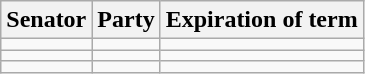<table class="wikitable" style="text-align:center;">
<tr>
<th>Senator</th>
<th>Party</th>
<th>Expiration of term</th>
</tr>
<tr>
<td></td>
<td></td>
<td></td>
</tr>
<tr>
<td></td>
<td></td>
<td></td>
</tr>
<tr>
<td></td>
<td></td>
<td></td>
</tr>
</table>
